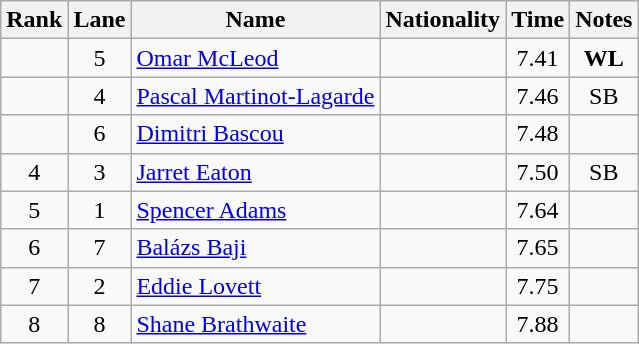<table class="wikitable sortable" style="text-align:center">
<tr>
<th>Rank</th>
<th>Lane</th>
<th>Name</th>
<th>Nationality</th>
<th>Time</th>
<th>Notes</th>
</tr>
<tr>
<td></td>
<td>5</td>
<td align=left><a href='#'>Omar McLeod</a></td>
<td align=left></td>
<td>7.41</td>
<td><strong>WL</strong></td>
</tr>
<tr>
<td></td>
<td>4</td>
<td align=left><a href='#'>Pascal Martinot-Lagarde</a></td>
<td align=left></td>
<td>7.46</td>
<td>SB</td>
</tr>
<tr>
<td></td>
<td>6</td>
<td align=left><a href='#'>Dimitri Bascou</a></td>
<td align=left></td>
<td>7.48</td>
<td></td>
</tr>
<tr>
<td>4</td>
<td>3</td>
<td align=left><a href='#'>Jarret Eaton</a></td>
<td align=left></td>
<td>7.50</td>
<td>SB</td>
</tr>
<tr>
<td>5</td>
<td>1</td>
<td align=left><a href='#'>Spencer Adams</a></td>
<td align=left></td>
<td>7.64</td>
<td></td>
</tr>
<tr>
<td>6</td>
<td>7</td>
<td align=left><a href='#'>Balázs Baji</a></td>
<td align=left></td>
<td>7.65</td>
<td></td>
</tr>
<tr>
<td>7</td>
<td>2</td>
<td align=left><a href='#'>Eddie Lovett</a></td>
<td align=left></td>
<td>7.75</td>
<td></td>
</tr>
<tr>
<td>8</td>
<td>8</td>
<td align=left><a href='#'>Shane Brathwaite</a></td>
<td align=left></td>
<td>7.88</td>
<td></td>
</tr>
</table>
